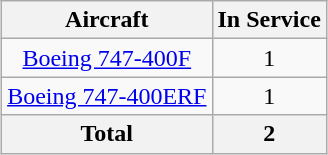<table class="wikitable" style="text-align:center; margin:0.5em auto;">
<tr>
<th>Aircraft</th>
<th>In Service</th>
</tr>
<tr>
<td><a href='#'>Boeing 747-400F</a></td>
<td>1</td>
</tr>
<tr>
<td><a href='#'>Boeing 747-400ERF</a></td>
<td>1</td>
</tr>
<tr>
<th>Total</th>
<th>2</th>
</tr>
</table>
